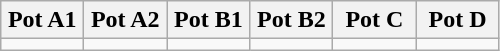<table class="wikitable">
<tr>
<th>Pot A1</th>
<th>Pot A2</th>
<th>Pot B1</th>
<th>Pot B2</th>
<th>Pot C</th>
<th>Pot D</th>
</tr>
<tr>
<td style="width:16%"></td>
<td style="width:16%"></td>
<td style="width:16%"></td>
<td style="width:16%"></td>
<td style="width:16%"></td>
<td style="width:16%"></td>
</tr>
</table>
